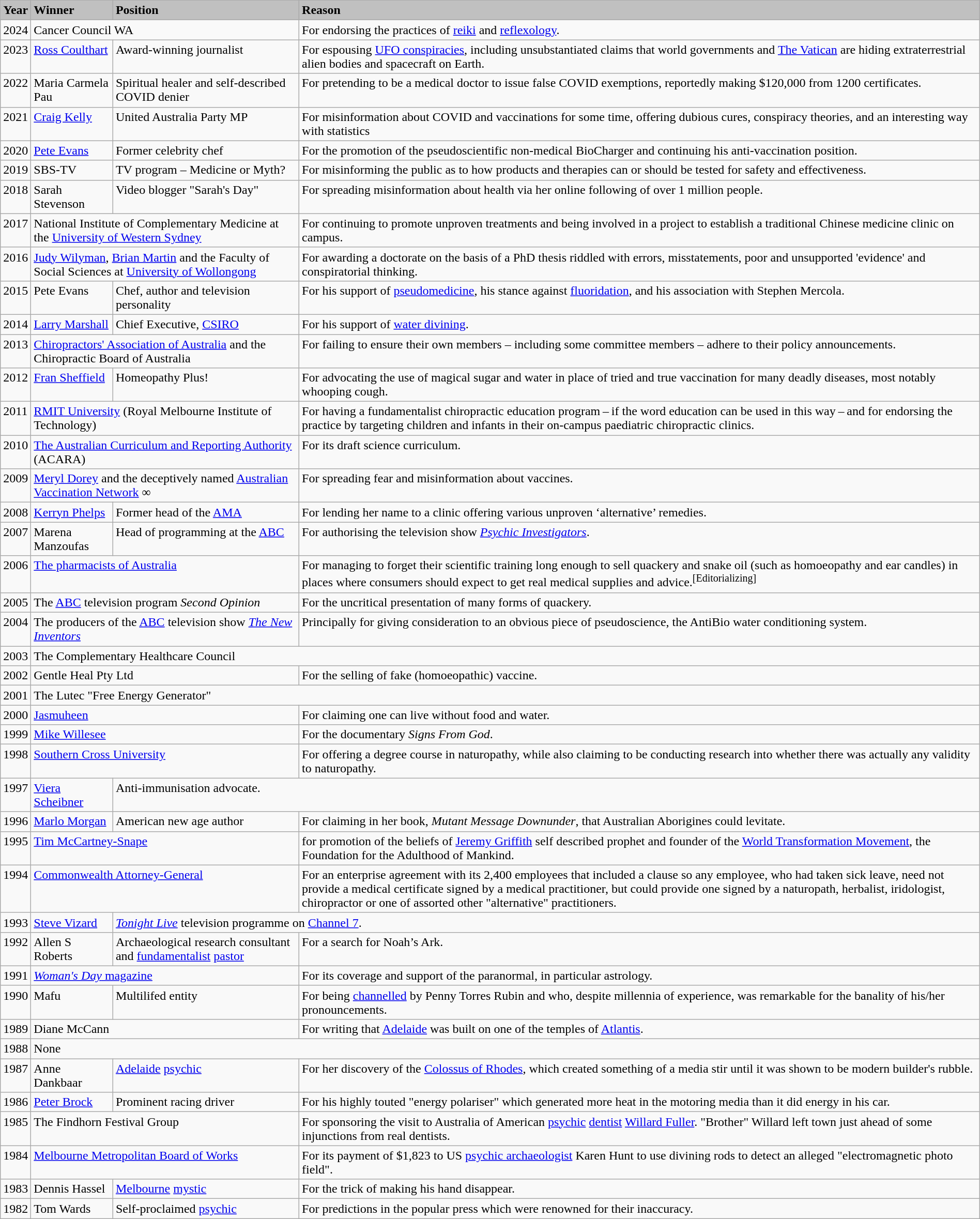<table class="wikitable" style="width:100%">
<tr style="background:silver;">
<td><strong>Year</strong></td>
<td><strong>Winner</strong></td>
<td><strong>Position</strong></td>
<td><strong>Reason</strong></td>
</tr>
<tr>
<td>2024</td>
<td colspan="2">Cancer Council WA</td>
<td>For endorsing the practices of <a href='#'>reiki</a> and <a href='#'>reflexology</a>.</td>
</tr>
<tr valign="top">
<td>2023</td>
<td><a href='#'>Ross Coulthart</a></td>
<td>Award-winning journalist</td>
<td>For espousing <a href='#'>UFO conspiracies</a>, including unsubstantiated claims that world governments and <a href='#'>The Vatican</a> are hiding extraterrestrial alien bodies and spacecraft on Earth.</td>
</tr>
<tr valign="top">
<td>2022</td>
<td>Maria Carmela Pau</td>
<td>Spiritual healer and self-described COVID denier</td>
<td>For pretending to be a medical doctor to issue false COVID exemptions, reportedly making $120,000 from 1200 certificates.</td>
</tr>
<tr valign="top">
<td>2021</td>
<td><a href='#'>Craig Kelly</a></td>
<td>United Australia Party MP</td>
<td>For misinformation about COVID and vaccinations for some time, offering dubious cures, conspiracy theories, and an interesting way with statistics</td>
</tr>
<tr valign="top">
<td>2020</td>
<td><a href='#'>Pete Evans</a></td>
<td>Former celebrity chef</td>
<td>For the promotion of the pseudoscientific non-medical BioCharger and continuing his anti-vaccination position.</td>
</tr>
<tr valign="top">
<td>2019</td>
<td>SBS-TV</td>
<td>TV program – Medicine or Myth?</td>
<td>For misinforming the public as to how products and therapies can or should be tested for safety and effectiveness.</td>
</tr>
<tr valign="top">
<td>2018</td>
<td>Sarah Stevenson</td>
<td>Video blogger "Sarah's Day"</td>
<td>For spreading misinformation about health via her online following of over 1 million people.</td>
</tr>
<tr valign="top">
<td>2017</td>
<td colspan="2">National Institute of Complementary Medicine at the <a href='#'>University of Western Sydney</a></td>
<td>For continuing to promote unproven treatments and being involved in a project to establish a traditional Chinese medicine clinic on campus.</td>
</tr>
<tr valign="top">
<td>2016</td>
<td colspan="2"><a href='#'>Judy Wilyman</a>, <a href='#'>Brian Martin</a> and the Faculty of Social Sciences at <a href='#'>University of Wollongong</a></td>
<td>For awarding a doctorate on the basis of a PhD thesis riddled with errors, misstatements, poor and unsupported 'evidence' and conspiratorial thinking.</td>
</tr>
<tr valign="top">
<td>2015</td>
<td>Pete Evans</td>
<td>Chef, author and television personality</td>
<td>For his support of <a href='#'>pseudomedicine</a>, his stance against <a href='#'>fluoridation</a>, and his association with Stephen Mercola.</td>
</tr>
<tr valign="top">
<td>2014</td>
<td><a href='#'>Larry Marshall</a></td>
<td>Chief Executive, <a href='#'>CSIRO</a></td>
<td>For his support of <a href='#'>water divining</a>.</td>
</tr>
<tr valign="top">
<td>2013</td>
<td colspan="2"><a href='#'>Chiropractors' Association of Australia</a> and the Chiropractic Board of Australia</td>
<td>For failing to ensure their own members – including some committee members – adhere to their policy announcements.</td>
</tr>
<tr valign="top">
<td>2012</td>
<td><a href='#'>Fran Sheffield</a></td>
<td>Homeopathy Plus!</td>
<td>For advocating the use of magical sugar and water in place of tried and true vaccination for many deadly diseases, most notably whooping cough.</td>
</tr>
<tr valign="top">
<td>2011</td>
<td colspan="2"><a href='#'>RMIT University</a> (Royal Melbourne Institute of Technology)</td>
<td>For having a fundamentalist chiropractic education program – if the word education can be used in this way – and for endorsing the practice by targeting children and infants in their on-campus paediatric chiropractic clinics.</td>
</tr>
<tr valign="top">
<td>2010</td>
<td colspan="2"><a href='#'>The Australian Curriculum and Reporting Authority</a> (ACARA)</td>
<td>For its draft science curriculum.</td>
</tr>
<tr valign="top">
<td>2009</td>
<td colspan="2"><a href='#'>Meryl Dorey</a> and the deceptively named <a href='#'>Australian Vaccination Network</a> ∞</td>
<td>For spreading fear and misinformation about vaccines.</td>
</tr>
<tr valign="top">
<td>2008</td>
<td><a href='#'>Kerryn Phelps</a></td>
<td>Former head of the <a href='#'>AMA</a></td>
<td>For lending her name to a clinic offering various unproven ‘alternative’ remedies.</td>
</tr>
<tr valign="top">
<td>2007</td>
<td>Marena Manzoufas</td>
<td>Head of programming at the <a href='#'>ABC</a></td>
<td>For authorising the television show <em><a href='#'>Psychic Investigators</a></em>.</td>
</tr>
<tr valign="top">
<td>2006</td>
<td colspan="2"><a href='#'>The pharmacists of Australia</a></td>
<td>For managing to forget their scientific training long enough to sell quackery and snake oil (such as homoeopathy and ear candles) in places where consumers should expect to get real medical supplies and advice.<sup>[Editorializing]</sup></td>
</tr>
<tr valign="top">
<td>2005</td>
<td colspan="2">The <a href='#'>ABC</a> television program <em>Second Opinion</em></td>
<td>For the uncritical presentation of many forms of quackery.</td>
</tr>
<tr valign="top">
<td>2004</td>
<td colspan="2">The producers of the <a href='#'>ABC</a> television show <em><a href='#'>The New Inventors</a></em></td>
<td>Principally for giving consideration to an obvious piece of pseudoscience, the AntiBio water conditioning system.</td>
</tr>
<tr valign="top">
<td>2003</td>
<td colspan="3">The Complementary Healthcare Council</td>
</tr>
<tr valign="top">
<td>2002</td>
<td colspan="2">Gentle Heal Pty Ltd</td>
<td>For the selling of fake (homoeopathic) vaccine.</td>
</tr>
<tr valign="top">
<td>2001</td>
<td colspan="3">The Lutec "Free Energy Generator"</td>
</tr>
<tr valign="top">
<td>2000</td>
<td colspan="2"><a href='#'>Jasmuheen</a></td>
<td>For claiming one can live without food and water.</td>
</tr>
<tr valign="top">
<td>1999</td>
<td colspan="2"><a href='#'>Mike Willesee</a></td>
<td>For the documentary <em>Signs From God</em>.</td>
</tr>
<tr valign="top">
<td>1998</td>
<td colspan="2"><a href='#'>Southern Cross University</a></td>
<td>For offering a degree course in naturopathy, while also claiming to be conducting research into whether there was actually any validity to naturopathy.</td>
</tr>
<tr valign="top">
<td>1997</td>
<td><a href='#'>Viera Scheibner</a></td>
<td colspan="2">Anti-immunisation advocate.</td>
</tr>
<tr valign="top">
<td>1996</td>
<td><a href='#'>Marlo Morgan</a></td>
<td>American new age author</td>
<td>For claiming in her book, <em>Mutant Message Downunder</em>, that Australian Aborigines could levitate.</td>
</tr>
<tr valign="top">
<td>1995</td>
<td colspan="2"><a href='#'>Tim McCartney-Snape</a></td>
<td>for promotion of the beliefs of <a href='#'>Jeremy Griffith</a> self described prophet and founder of the <a href='#'>World Transformation Movement</a>, the Foundation for the Adulthood of Mankind.</td>
</tr>
<tr valign="top">
<td>1994</td>
<td colspan="2"><a href='#'>Commonwealth Attorney-General</a></td>
<td>For an enterprise agreement with its 2,400 employees that included a clause so any employee, who had taken sick leave, need not provide a medical certificate signed by a medical practitioner, but could provide one signed by a naturopath, herbalist, iridologist, chiropractor or one of assorted other "alternative" practitioners.</td>
</tr>
<tr valign="top">
<td>1993</td>
<td><a href='#'>Steve Vizard</a></td>
<td colspan="2"><em><a href='#'>Tonight Live</a></em> television programme on <a href='#'>Channel 7</a>.</td>
</tr>
<tr valign="top">
<td>1992</td>
<td>Allen S Roberts</td>
<td>Archaeological research consultant and <a href='#'>fundamentalist</a> <a href='#'>pastor</a></td>
<td>For a search for Noah’s Ark.</td>
</tr>
<tr valign="top">
<td>1991</td>
<td colspan="2"><a href='#'><em>Woman's Day</em> magazine</a></td>
<td>For its coverage and support of the paranormal, in particular astrology.</td>
</tr>
<tr valign="top">
<td>1990</td>
<td>Mafu</td>
<td>Multilifed entity</td>
<td>For being <a href='#'>channelled</a> by Penny Torres Rubin and who, despite millennia of experience, was remarkable for the banality of his/her pronouncements.</td>
</tr>
<tr valign="top">
<td>1989</td>
<td colspan="2">Diane McCann</td>
<td>For writing that <a href='#'>Adelaide</a> was built on one of the temples of <a href='#'>Atlantis</a>.</td>
</tr>
<tr valign="top">
<td>1988</td>
<td colspan="3">None</td>
</tr>
<tr valign="top">
<td>1987</td>
<td>Anne Dankbaar</td>
<td><a href='#'>Adelaide</a> <a href='#'>psychic</a></td>
<td>For her discovery of the <a href='#'>Colossus of Rhodes</a>, which created something of a media stir until it was shown to be modern builder's rubble.</td>
</tr>
<tr valign="top">
<td>1986</td>
<td><a href='#'>Peter Brock</a></td>
<td>Prominent racing driver</td>
<td>For his highly touted "energy polariser" which generated more heat in the motoring media than it did energy in his car.</td>
</tr>
<tr valign="top">
<td>1985</td>
<td colspan="2">The Findhorn Festival Group</td>
<td>For sponsoring the visit to Australia of American <a href='#'>psychic</a> <a href='#'>dentist</a> <a href='#'>Willard Fuller</a>. "Brother" Willard left town just ahead of some injunctions from real dentists.</td>
</tr>
<tr valign="top">
<td>1984</td>
<td colspan="2"><a href='#'>Melbourne Metropolitan Board of Works</a></td>
<td>For its payment of $1,823 to US <a href='#'>psychic archaeologist</a> Karen Hunt to use divining rods to detect an alleged "electromagnetic photo field".</td>
</tr>
<tr valign="top">
<td>1983</td>
<td>Dennis Hassel</td>
<td><a href='#'>Melbourne</a> <a href='#'>mystic</a></td>
<td>For the trick of making his hand disappear.</td>
</tr>
<tr valign="top">
<td>1982</td>
<td>Tom Wards</td>
<td>Self-proclaimed <a href='#'>psychic</a></td>
<td>For predictions in the popular press which were renowned for their inaccuracy.</td>
</tr>
</table>
